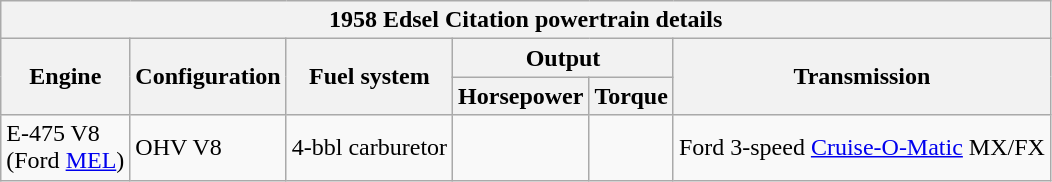<table class="wikitable">
<tr>
<th colspan="6">1958 Edsel Citation powertrain details</th>
</tr>
<tr>
<th rowspan="2">Engine</th>
<th rowspan="2">Configuration</th>
<th rowspan="2">Fuel system</th>
<th colspan="2">Output</th>
<th rowspan="2">Transmission</th>
</tr>
<tr>
<th>Horsepower</th>
<th>Torque</th>
</tr>
<tr>
<td>E-475 V8<br>(Ford <a href='#'>MEL</a>)</td>
<td> OHV V8</td>
<td>4-bbl carburetor</td>
<td></td>
<td></td>
<td>Ford 3-speed <a href='#'>Cruise-O-Matic</a> MX/FX</td>
</tr>
</table>
